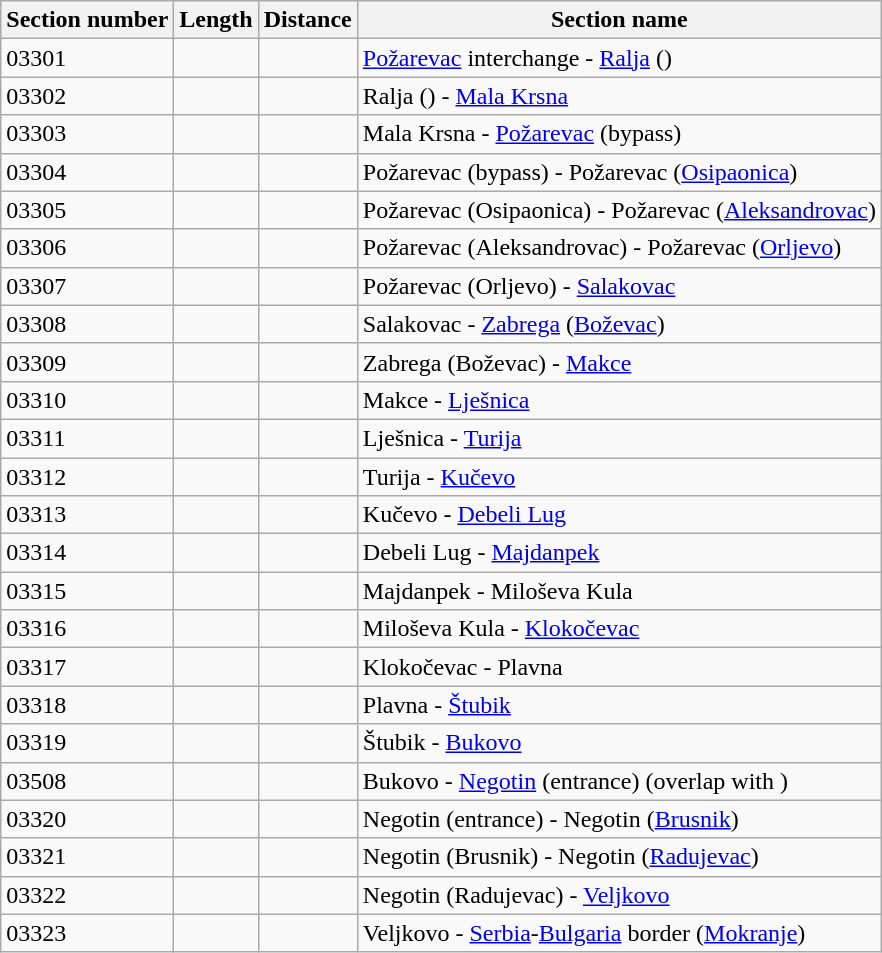<table class="wikitable">
<tr>
<th>Section number</th>
<th>Length</th>
<th>Distance</th>
<th>Section name</th>
</tr>
<tr>
<td>03301</td>
<td></td>
<td></td>
<td><a href='#'>Požarevac</a> interchange - <a href='#'>Ralja</a> ()</td>
</tr>
<tr>
<td>03302</td>
<td></td>
<td></td>
<td>Ralja () - <a href='#'>Mala Krsna</a></td>
</tr>
<tr>
<td>03303</td>
<td></td>
<td></td>
<td>Mala Krsna - <a href='#'>Požarevac</a> (bypass)</td>
</tr>
<tr>
<td>03304</td>
<td></td>
<td></td>
<td>Požarevac (bypass) - Požarevac (<a href='#'>Osipaonica</a>)</td>
</tr>
<tr>
<td>03305</td>
<td></td>
<td></td>
<td>Požarevac (Osipaonica) - Požarevac (<a href='#'>Aleksandrovac</a>)</td>
</tr>
<tr>
<td>03306</td>
<td></td>
<td></td>
<td>Požarevac (Aleksandrovac) - Požarevac (<a href='#'>Orljevo</a>)</td>
</tr>
<tr>
<td>03307</td>
<td></td>
<td></td>
<td>Požarevac (Orljevo) - <a href='#'>Salakovac</a></td>
</tr>
<tr>
<td>03308</td>
<td></td>
<td></td>
<td>Salakovac - <a href='#'>Zabrega</a> (<a href='#'>Boževac</a>)</td>
</tr>
<tr>
<td>03309</td>
<td></td>
<td></td>
<td>Zabrega (Boževac) - <a href='#'>Makce</a></td>
</tr>
<tr>
<td>03310</td>
<td></td>
<td></td>
<td>Makce - <a href='#'>Lješnica</a></td>
</tr>
<tr>
<td>03311</td>
<td></td>
<td></td>
<td>Lješnica - <a href='#'>Turija</a></td>
</tr>
<tr>
<td>03312</td>
<td></td>
<td></td>
<td>Turija - <a href='#'>Kučevo</a></td>
</tr>
<tr>
<td>03313</td>
<td></td>
<td></td>
<td>Kučevo - <a href='#'>Debeli Lug</a></td>
</tr>
<tr>
<td>03314</td>
<td></td>
<td></td>
<td>Debeli Lug - <a href='#'>Majdanpek</a></td>
</tr>
<tr>
<td>03315</td>
<td></td>
<td></td>
<td>Majdanpek - Miloševa Kula</td>
</tr>
<tr>
<td>03316</td>
<td></td>
<td></td>
<td>Miloševa Kula - <a href='#'>Klokočevac</a></td>
</tr>
<tr>
<td>03317</td>
<td></td>
<td></td>
<td>Klokočevac - Plavna</td>
</tr>
<tr>
<td>03318</td>
<td></td>
<td></td>
<td>Plavna - <a href='#'>Štubik</a></td>
</tr>
<tr>
<td>03319</td>
<td></td>
<td></td>
<td>Štubik - <a href='#'>Bukovo</a></td>
</tr>
<tr>
<td>03508</td>
<td></td>
<td></td>
<td>Bukovo - <a href='#'>Negotin</a> (entrance) (overlap with )</td>
</tr>
<tr>
<td>03320</td>
<td></td>
<td></td>
<td>Negotin (entrance) - Negotin (<a href='#'>Brusnik</a>)</td>
</tr>
<tr>
<td>03321</td>
<td></td>
<td></td>
<td>Negotin (Brusnik) - Negotin (<a href='#'>Radujevac</a>)</td>
</tr>
<tr>
<td>03322</td>
<td></td>
<td></td>
<td>Negotin (Radujevac) - <a href='#'>Veljkovo</a></td>
</tr>
<tr>
<td>03323</td>
<td></td>
<td></td>
<td>Veljkovo - <a href='#'>Serbia</a>-<a href='#'>Bulgaria</a> border (<a href='#'>Mokranje</a>)</td>
</tr>
</table>
